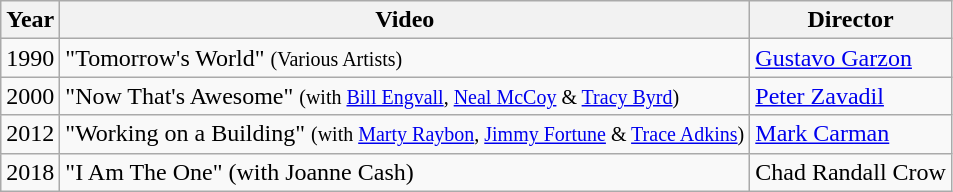<table class="wikitable">
<tr>
<th>Year</th>
<th>Video</th>
<th>Director</th>
</tr>
<tr>
<td>1990</td>
<td>"Tomorrow's World" <small>(Various Artists)</small></td>
<td><a href='#'>Gustavo Garzon</a></td>
</tr>
<tr>
<td>2000</td>
<td>"Now That's Awesome" <small>(with <a href='#'>Bill Engvall</a>, <a href='#'>Neal McCoy</a> & <a href='#'>Tracy Byrd</a>)</small></td>
<td><a href='#'>Peter Zavadil</a></td>
</tr>
<tr>
<td>2012</td>
<td>"Working on a Building" <small>(with <a href='#'>Marty Raybon</a>, <a href='#'>Jimmy Fortune</a> & <a href='#'>Trace Adkins</a>)</small></td>
<td><a href='#'>Mark Carman</a></td>
</tr>
<tr>
<td>2018</td>
<td>"I Am The One" (with Joanne Cash)</td>
<td>Chad Randall Crow</td>
</tr>
</table>
